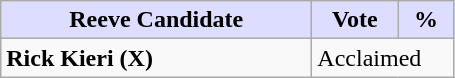<table class="wikitable">
<tr>
<th style="background:#ddf; width:200px;">Reeve Candidate</th>
<th style="background:#ddf; width:50px;">Vote</th>
<th style="background:#ddf; width:30px;">%</th>
</tr>
<tr>
<td><strong>Rick Kieri (X)</strong></td>
<td colspan="2">Acclaimed</td>
</tr>
</table>
